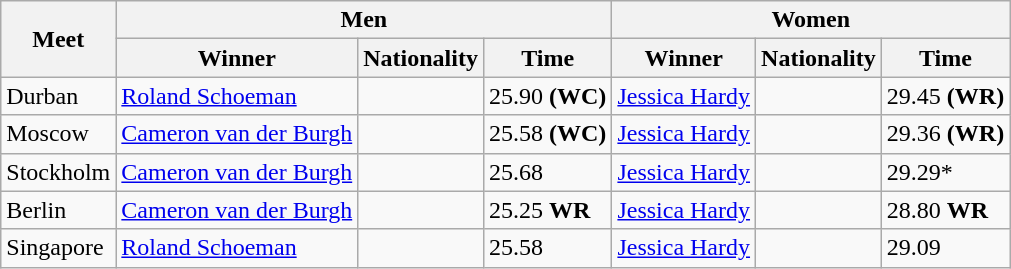<table class="wikitable">
<tr>
<th rowspan="2">Meet</th>
<th colspan="3">Men</th>
<th colspan="3">Women</th>
</tr>
<tr>
<th>Winner</th>
<th>Nationality</th>
<th>Time</th>
<th>Winner</th>
<th>Nationality</th>
<th>Time</th>
</tr>
<tr>
<td>Durban</td>
<td><a href='#'>Roland Schoeman</a></td>
<td></td>
<td>25.90 <strong>(WC)</strong></td>
<td><a href='#'>Jessica Hardy</a></td>
<td></td>
<td>29.45 <strong>(WR)</strong></td>
</tr>
<tr>
<td>Moscow</td>
<td><a href='#'>Cameron van der Burgh</a></td>
<td></td>
<td>25.58 <strong>(WC)</strong></td>
<td><a href='#'>Jessica Hardy</a></td>
<td></td>
<td>29.36 <strong>(WR)</strong></td>
</tr>
<tr>
<td>Stockholm</td>
<td><a href='#'>Cameron van der Burgh</a></td>
<td></td>
<td>25.68</td>
<td><a href='#'>Jessica Hardy</a></td>
<td></td>
<td>29.29*</td>
</tr>
<tr>
<td>Berlin</td>
<td><a href='#'>Cameron van der Burgh</a></td>
<td></td>
<td>25.25 <strong>WR</strong></td>
<td><a href='#'>Jessica Hardy</a></td>
<td></td>
<td>28.80 <strong>WR</strong></td>
</tr>
<tr>
<td>Singapore</td>
<td><a href='#'>Roland Schoeman</a></td>
<td></td>
<td>25.58</td>
<td><a href='#'>Jessica Hardy</a></td>
<td></td>
<td>29.09</td>
</tr>
</table>
